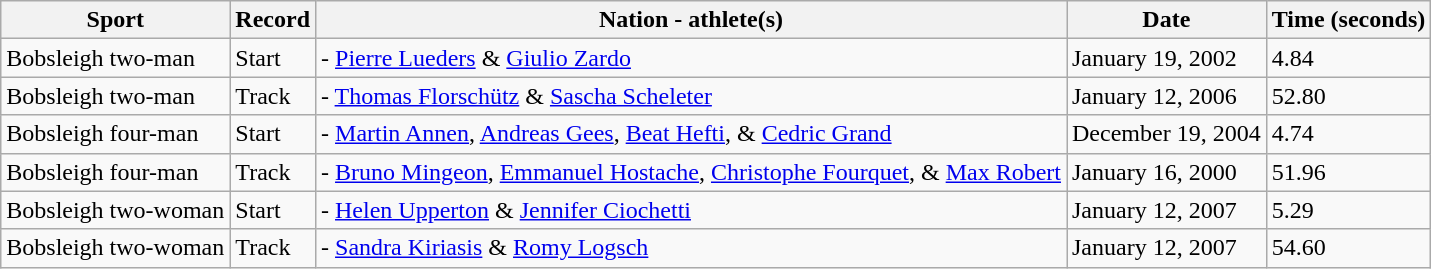<table class="wikitable">
<tr>
<th>Sport</th>
<th>Record</th>
<th>Nation - athlete(s)</th>
<th>Date</th>
<th>Time (seconds)</th>
</tr>
<tr>
<td>Bobsleigh two-man</td>
<td>Start</td>
<td> - <a href='#'>Pierre Lueders</a> & <a href='#'>Giulio Zardo</a></td>
<td>January 19, 2002</td>
<td>4.84</td>
</tr>
<tr>
<td>Bobsleigh two-man</td>
<td>Track</td>
<td> - <a href='#'>Thomas Florschütz</a> & <a href='#'>Sascha Scheleter</a></td>
<td>January 12, 2006</td>
<td>52.80</td>
</tr>
<tr>
<td>Bobsleigh four-man</td>
<td>Start</td>
<td> - <a href='#'>Martin Annen</a>, <a href='#'>Andreas Gees</a>, <a href='#'>Beat Hefti</a>, & <a href='#'>Cedric Grand</a></td>
<td>December 19, 2004</td>
<td>4.74</td>
</tr>
<tr>
<td>Bobsleigh four-man</td>
<td>Track</td>
<td> - <a href='#'>Bruno Mingeon</a>, <a href='#'>Emmanuel Hostache</a>, <a href='#'>Christophe Fourquet</a>, & <a href='#'>Max Robert</a></td>
<td>January 16, 2000</td>
<td>51.96</td>
</tr>
<tr>
<td>Bobsleigh two-woman</td>
<td>Start</td>
<td> - <a href='#'>Helen Upperton</a> & <a href='#'>Jennifer Ciochetti</a></td>
<td>January 12, 2007</td>
<td>5.29</td>
</tr>
<tr>
<td>Bobsleigh two-woman</td>
<td>Track</td>
<td> - <a href='#'>Sandra Kiriasis</a> & <a href='#'>Romy Logsch</a></td>
<td>January 12, 2007</td>
<td>54.60</td>
</tr>
</table>
